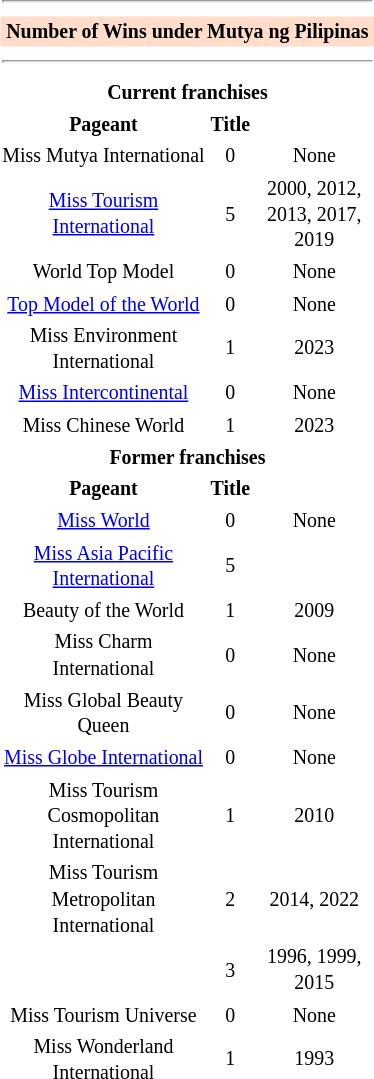<table class="toccolour" style="width: 20em; float:right; margin-left:1em; font-size:83%; line-height:1.3em; width:20%; text-align:center;">
<tr>
<td colspan="3"><hr></td>
</tr>
<tr>
<th colspan="3" style="text-align:center; background:#FFDDCA;">Number of Wins under Mutya ng Pilipinas</th>
</tr>
<tr>
<td colspan="3"><hr></td>
</tr>
<tr>
<th colspan="3" style="text-align:center;">Current franchises</th>
</tr>
<tr>
<th scope="col">Pageant</th>
<th>Title</th>
<th></th>
</tr>
<tr>
<td>Miss Mutya International</td>
<td>0</td>
<td>None</td>
</tr>
<tr>
<td><a href='#'>Miss Tourism International</a></td>
<td>5</td>
<td>2000, 2012, 2013, 2017, 2019</td>
</tr>
<tr>
<td>World Top Model</td>
<td>0</td>
<td>None</td>
</tr>
<tr>
<td><a href='#'>Top Model of the World</a></td>
<td>0</td>
<td>None</td>
</tr>
<tr>
<td>Miss Environment International</td>
<td>1</td>
<td>2023</td>
</tr>
<tr>
<td><a href='#'>Miss Intercontinental</a></td>
<td>0</td>
<td>None</td>
</tr>
<tr>
<td>Miss Chinese World</td>
<td>1</td>
<td>2023</td>
</tr>
<tr>
<th colspan="3" style="text-align:center;">Former franchises</th>
</tr>
<tr>
<th scope="col">Pageant</th>
<th>Title</th>
<th></th>
</tr>
<tr>
<td><a href='#'>Miss World</a></td>
<td>0</td>
<td>None</td>
</tr>
<tr>
<td><a href='#'>Miss Asia Pacific International</a></td>
<td>5</td>
<td></td>
</tr>
<tr>
<td>Beauty of the World</td>
<td>1</td>
<td>2009</td>
</tr>
<tr>
<td>Miss Charm International</td>
<td>0</td>
<td>None</td>
</tr>
<tr>
<td>Miss Global Beauty Queen</td>
<td>0</td>
<td>None</td>
</tr>
<tr>
<td><a href='#'>Miss Globe International</a></td>
<td>0</td>
<td>None</td>
</tr>
<tr>
<td>Miss Tourism Cosmopolitan International</td>
<td>1</td>
<td>2010</td>
</tr>
<tr>
<td>Miss Tourism Metropolitan International</td>
<td>2</td>
<td>2014, 2022</td>
</tr>
<tr>
<td></td>
<td>3</td>
<td>1996, 1999, 2015</td>
</tr>
<tr>
<td>Miss Tourism Universe</td>
<td>0</td>
<td>None</td>
</tr>
<tr>
<td>Miss Wonderland International</td>
<td>1</td>
<td>1993</td>
</tr>
</table>
